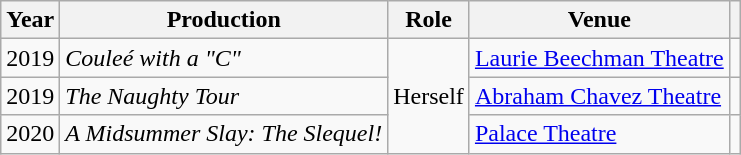<table class="wikitable sortable">
<tr>
<th>Year</th>
<th>Production</th>
<th>Role</th>
<th>Venue</th>
<th rowspan="1" style="text-align: center;" class="unsortable"></th>
</tr>
<tr>
<td>2019</td>
<td><em>Couleé with a "C"</em></td>
<td rowspan="3">Herself</td>
<td><a href='#'>Laurie Beechman Theatre</a></td>
<td style="text-align: center;"></td>
</tr>
<tr>
<td>2019</td>
<td><em>The Naughty Tour</em></td>
<td><a href='#'>Abraham Chavez Theatre</a></td>
<td style="text-align: center;"></td>
</tr>
<tr>
<td>2020</td>
<td><em>A Midsummer Slay: The Slequel! </em></td>
<td><a href='#'>Palace Theatre</a></td>
<td style="text-align: center;"></td>
</tr>
</table>
